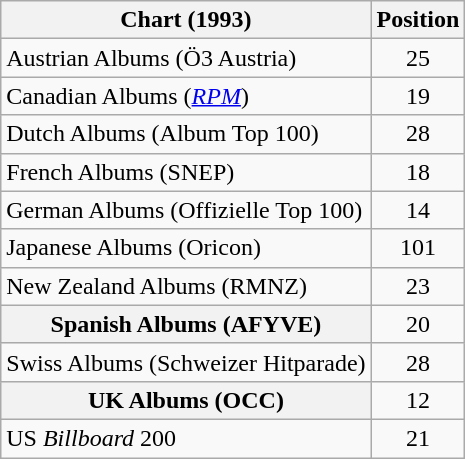<table class="wikitable plainrowheaders sortable">
<tr>
<th>Chart (1993)</th>
<th>Position</th>
</tr>
<tr>
<td>Austrian Albums (Ö3 Austria)</td>
<td align="center">25</td>
</tr>
<tr>
<td>Canadian Albums (<em><a href='#'>RPM</a></em>)</td>
<td align="center">19</td>
</tr>
<tr>
<td>Dutch Albums (Album Top 100)</td>
<td align="center">28</td>
</tr>
<tr>
<td>French Albums (SNEP)</td>
<td align="center">18</td>
</tr>
<tr>
<td>German Albums (Offizielle Top 100)</td>
<td align="center">14</td>
</tr>
<tr>
<td>Japanese Albums (Oricon)</td>
<td align="center">101</td>
</tr>
<tr>
<td>New Zealand Albums (RMNZ)</td>
<td align="center">23</td>
</tr>
<tr>
<th scope="row">Spanish Albums (AFYVE)</th>
<td align="center">20</td>
</tr>
<tr>
<td>Swiss Albums (Schweizer Hitparade)</td>
<td align="center">28</td>
</tr>
<tr>
<th scope="row">UK Albums (OCC)</th>
<td align="center">12</td>
</tr>
<tr>
<td>US <em>Billboard</em> 200</td>
<td align="center">21</td>
</tr>
</table>
